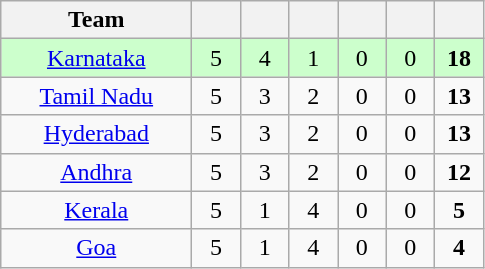<table class="wikitable" style="text-align:center">
<tr>
<th style="width:120px">Team</th>
<th style="width:25px"></th>
<th style="width:25px"></th>
<th style="width:25px"></th>
<th style="width:25px"></th>
<th style="width:25px"></th>
<th style="width:25px"></th>
</tr>
<tr style="background-color:#cfc">
<td><a href='#'>Karnataka</a></td>
<td>5</td>
<td>4</td>
<td>1</td>
<td>0</td>
<td>0</td>
<td><strong>18</strong></td>
</tr>
<tr>
<td><a href='#'>Tamil Nadu</a></td>
<td>5</td>
<td>3</td>
<td>2</td>
<td>0</td>
<td>0</td>
<td><strong>13</strong></td>
</tr>
<tr>
<td><a href='#'>Hyderabad</a></td>
<td>5</td>
<td>3</td>
<td>2</td>
<td>0</td>
<td>0</td>
<td><strong>13</strong></td>
</tr>
<tr>
<td><a href='#'>Andhra</a></td>
<td>5</td>
<td>3</td>
<td>2</td>
<td>0</td>
<td>0</td>
<td><strong>12</strong></td>
</tr>
<tr>
<td><a href='#'>Kerala</a></td>
<td>5</td>
<td>1</td>
<td>4</td>
<td>0</td>
<td>0</td>
<td><strong>5</strong></td>
</tr>
<tr>
<td><a href='#'>Goa</a></td>
<td>5</td>
<td>1</td>
<td>4</td>
<td>0</td>
<td>0</td>
<td><strong>4</strong></td>
</tr>
</table>
